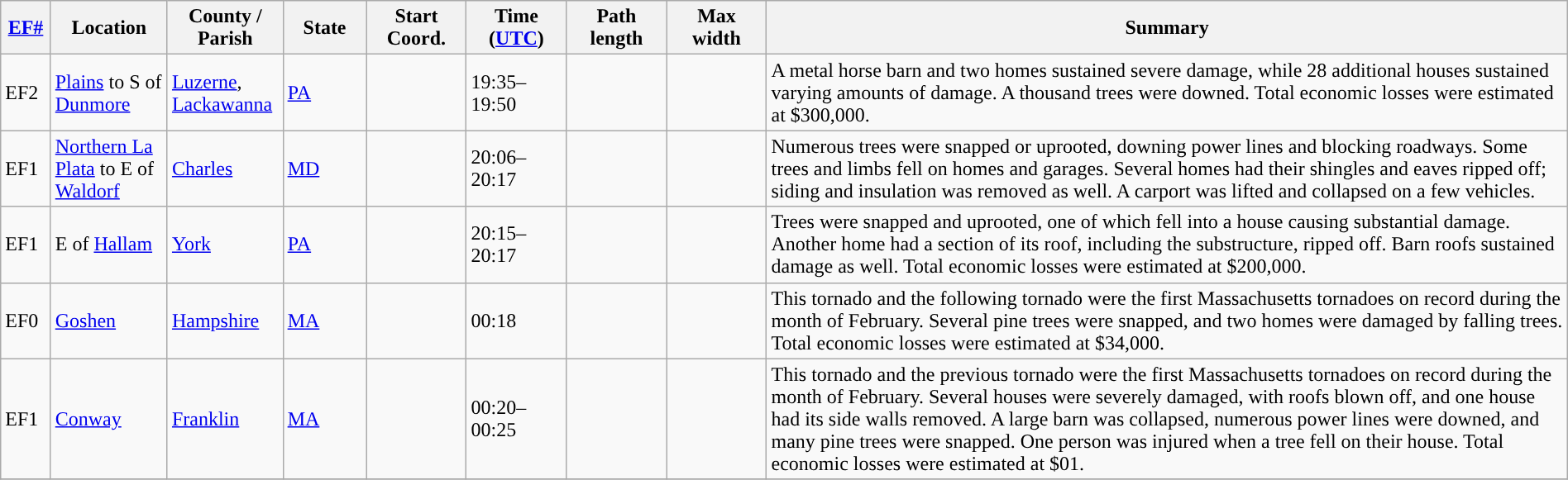<table class="wikitable sortable" style="width:100%;">
<tr>
<th scope="col" style="width:3%; text-align:center;"><a href='#'>EF#</a></th>
<th scope="col" style="width:7%; text-align:center;" class="unsortable">Location</th>
<th scope="col" style="width:6%; text-align:center;" class="unsortable">County / Parish</th>
<th scope="col" style="width:5%; text-align:center;">State</th>
<th scope="col" style="width:6%; text-align:center;">Start Coord.</th>
<th scope="col" style="width:6%; text-align:center;">Time (<a href='#'>UTC</a>)</th>
<th scope="col" style="width:6%; text-align:center;">Path length</th>
<th scope="col" style="width:6%; text-align:center;">Max width</th>
<th scope="col" class="unsortable" style="width:48%; text-align:center;">Summary</th>
</tr>
<tr>
<td>EF2</td>
<td><a href='#'>Plains</a> to S of <a href='#'>Dunmore</a></td>
<td><a href='#'>Luzerne</a>, <a href='#'>Lackawanna</a></td>
<td><a href='#'>PA</a></td>
<td></td>
<td>19:35–19:50</td>
<td></td>
<td></td>
<td>A metal horse barn and two homes sustained severe damage, while 28 additional houses sustained varying amounts of damage. A thousand trees were downed. Total economic losses were estimated at $300,000.</td>
</tr>
<tr>
<td>EF1</td>
<td><a href='#'>Northern La Plata</a> to E of <a href='#'>Waldorf</a></td>
<td><a href='#'>Charles</a></td>
<td><a href='#'>MD</a></td>
<td></td>
<td>20:06–20:17</td>
<td></td>
<td></td>
<td>Numerous trees were snapped or uprooted, downing power lines and blocking roadways. Some trees and limbs fell on homes and garages. Several homes had their shingles and eaves ripped off; siding and insulation was removed as well. A carport was lifted and collapsed on a few vehicles.</td>
</tr>
<tr>
<td>EF1</td>
<td>E of <a href='#'>Hallam</a></td>
<td><a href='#'>York</a></td>
<td><a href='#'>PA</a></td>
<td></td>
<td>20:15–20:17</td>
<td></td>
<td></td>
<td>Trees were snapped and uprooted, one of which fell into a house causing substantial damage. Another home had a section of its roof, including the substructure, ripped off. Barn roofs sustained damage as well. Total economic losses were estimated at $200,000.</td>
</tr>
<tr>
<td>EF0</td>
<td><a href='#'>Goshen</a></td>
<td><a href='#'>Hampshire</a></td>
<td><a href='#'>MA</a></td>
<td></td>
<td>00:18</td>
<td></td>
<td></td>
<td>This tornado and the following tornado were the first Massachusetts tornadoes on record during the month of February. Several pine trees were snapped, and two homes were damaged by falling trees. Total economic losses were estimated at $34,000.</td>
</tr>
<tr>
<td>EF1</td>
<td><a href='#'>Conway</a></td>
<td><a href='#'>Franklin</a></td>
<td><a href='#'>MA</a></td>
<td></td>
<td>00:20–00:25</td>
<td></td>
<td></td>
<td>This tornado and the previous tornado were the first Massachusetts tornadoes on record during the month of February. Several houses were severely damaged, with roofs blown off, and one house had its side walls removed. A large barn was collapsed, numerous power lines were downed, and many pine trees were snapped. One person was injured when a tree fell on their house. Total economic losses were estimated at $01.</td>
</tr>
<tr>
</tr>
</table>
